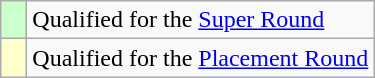<table class="wikitable" style="text-align:left;">
<tr>
<td width=10px bgcolor=#ccffcc></td>
<td>Qualified for the <a href='#'>Super Round</a></td>
</tr>
<tr>
<td width=10px bgcolor=#ffffcc></td>
<td>Qualified for the <a href='#'>Placement Round</a></td>
</tr>
</table>
